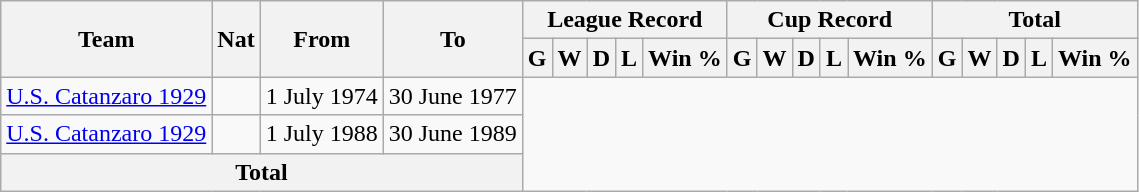<table class="wikitable" style="text-align: center">
<tr>
<th rowspan="2">Team</th>
<th rowspan="2">Nat</th>
<th rowspan="2">From</th>
<th rowspan="2">To</th>
<th colspan="5">League Record</th>
<th colspan="5">Cup Record</th>
<th colspan="5">Total</th>
</tr>
<tr>
<th>G</th>
<th>W</th>
<th>D</th>
<th>L</th>
<th>Win %</th>
<th>G</th>
<th>W</th>
<th>D</th>
<th>L</th>
<th>Win %</th>
<th>G</th>
<th>W</th>
<th>D</th>
<th>L</th>
<th>Win %</th>
</tr>
<tr>
<td align=left><a href='#'>U.S. Catanzaro 1929</a></td>
<td></td>
<td align=left>1 July 1974</td>
<td align=left>30 June 1977<br>

</td>
</tr>
<tr>
<td align=left><a href='#'>U.S. Catanzaro 1929</a></td>
<td></td>
<td align=left>1 July 1988</td>
<td align=left>30 June 1989<br>

</td>
</tr>
<tr>
<th colspan="4">Total<br>

</th>
</tr>
</table>
